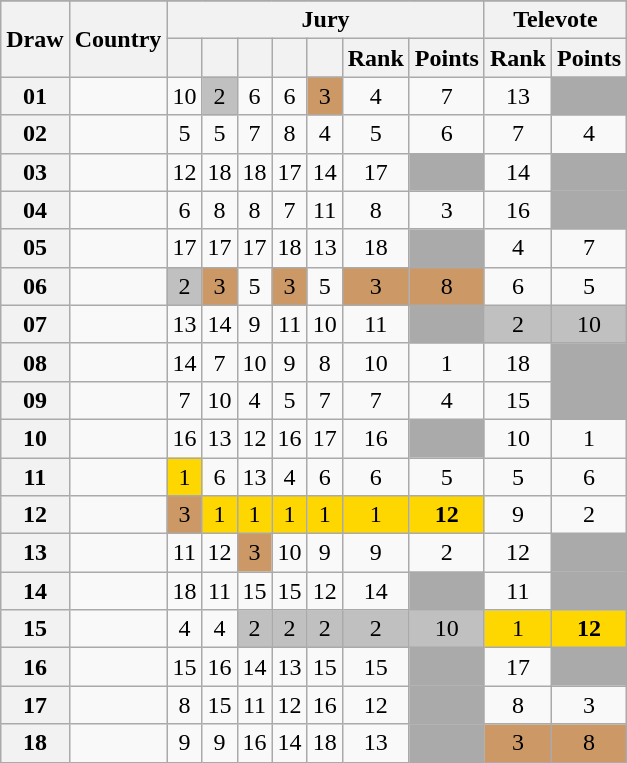<table class="sortable wikitable collapsible plainrowheaders" style="text-align:center;">
<tr>
</tr>
<tr>
<th scope="col" rowspan="2">Draw</th>
<th scope="col" rowspan="2">Country</th>
<th scope="col" colspan="7">Jury</th>
<th scope="col" colspan="2">Televote</th>
</tr>
<tr>
<th scope="col"></th>
<th scope="col"></th>
<th scope="col"></th>
<th scope="col"></th>
<th scope="col"></th>
<th scope="col">Rank</th>
<th scope="col">Points</th>
<th scope="col">Rank</th>
<th scope="col">Points</th>
</tr>
<tr>
<th scope="row" style="text-align:center;">01</th>
<td style="text-align:left;"></td>
<td>10</td>
<td style="background:silver;">2</td>
<td>6</td>
<td>6</td>
<td style="background:#CC9966;">3</td>
<td>4</td>
<td>7</td>
<td>13</td>
<td style="background:#AAAAAA;"></td>
</tr>
<tr>
<th scope="row" style="text-align:center;">02</th>
<td style="text-align:left;"></td>
<td>5</td>
<td>5</td>
<td>7</td>
<td>8</td>
<td>4</td>
<td>5</td>
<td>6</td>
<td>7</td>
<td>4</td>
</tr>
<tr>
<th scope="row" style="text-align:center;">03</th>
<td style="text-align:left;"></td>
<td>12</td>
<td>18</td>
<td>18</td>
<td>17</td>
<td>14</td>
<td>17</td>
<td style="background:#AAAAAA;"></td>
<td>14</td>
<td style="background:#AAAAAA;"></td>
</tr>
<tr>
<th scope="row" style="text-align:center;">04</th>
<td style="text-align:left;"></td>
<td>6</td>
<td>8</td>
<td>8</td>
<td>7</td>
<td>11</td>
<td>8</td>
<td>3</td>
<td>16</td>
<td style="background:#AAAAAA;"></td>
</tr>
<tr>
<th scope="row" style="text-align:center;">05</th>
<td style="text-align:left;"></td>
<td>17</td>
<td>17</td>
<td>17</td>
<td>18</td>
<td>13</td>
<td>18</td>
<td style="background:#AAAAAA;"></td>
<td>4</td>
<td>7</td>
</tr>
<tr>
<th scope="row" style="text-align:center;">06</th>
<td style="text-align:left;"></td>
<td style="background:silver;">2</td>
<td style="background:#CC9966;">3</td>
<td>5</td>
<td style="background:#CC9966;">3</td>
<td>5</td>
<td style="background:#CC9966;">3</td>
<td style="background:#CC9966;">8</td>
<td>6</td>
<td>5</td>
</tr>
<tr>
<th scope="row" style="text-align:center;">07</th>
<td style="text-align:left;"></td>
<td>13</td>
<td>14</td>
<td>9</td>
<td>11</td>
<td>10</td>
<td>11</td>
<td style="background:#AAAAAA;"></td>
<td style="background:silver;">2</td>
<td style="background:silver;">10</td>
</tr>
<tr>
<th scope="row" style="text-align:center;">08</th>
<td style="text-align:left;"></td>
<td>14</td>
<td>7</td>
<td>10</td>
<td>9</td>
<td>8</td>
<td>10</td>
<td>1</td>
<td>18</td>
<td style="background:#AAAAAA;"></td>
</tr>
<tr>
<th scope="row" style="text-align:center;">09</th>
<td style="text-align:left;"></td>
<td>7</td>
<td>10</td>
<td>4</td>
<td>5</td>
<td>7</td>
<td>7</td>
<td>4</td>
<td>15</td>
<td style="background:#AAAAAA;"></td>
</tr>
<tr>
<th scope="row" style="text-align:center;">10</th>
<td style="text-align:left;"></td>
<td>16</td>
<td>13</td>
<td>12</td>
<td>16</td>
<td>17</td>
<td>16</td>
<td style="background:#AAAAAA;"></td>
<td>10</td>
<td>1</td>
</tr>
<tr>
<th scope="row" style="text-align:center;">11</th>
<td style="text-align:left;"></td>
<td style="background:gold;">1</td>
<td>6</td>
<td>13</td>
<td>4</td>
<td>6</td>
<td>6</td>
<td>5</td>
<td>5</td>
<td>6</td>
</tr>
<tr>
<th scope="row" style="text-align:center;">12</th>
<td style="text-align:left;"></td>
<td style="background:#CC9966;">3</td>
<td style="background:gold;">1</td>
<td style="background:gold;">1</td>
<td style="background:gold;">1</td>
<td style="background:gold;">1</td>
<td style="background:gold;">1</td>
<td style="background:gold;"><strong>12</strong></td>
<td>9</td>
<td>2</td>
</tr>
<tr>
<th scope="row" style="text-align:center;">13</th>
<td style="text-align:left;"></td>
<td>11</td>
<td>12</td>
<td style="background:#CC9966;">3</td>
<td>10</td>
<td>9</td>
<td>9</td>
<td>2</td>
<td>12</td>
<td style="background:#AAAAAA;"></td>
</tr>
<tr>
<th scope="row" style="text-align:center;">14</th>
<td style="text-align:left;"></td>
<td>18</td>
<td>11</td>
<td>15</td>
<td>15</td>
<td>12</td>
<td>14</td>
<td style="background:#AAAAAA;"></td>
<td>11</td>
<td style="background:#AAAAAA;"></td>
</tr>
<tr>
<th scope="row" style="text-align:center;">15</th>
<td style="text-align:left;"></td>
<td>4</td>
<td>4</td>
<td style="background:silver;">2</td>
<td style="background:silver;">2</td>
<td style="background:silver;">2</td>
<td style="background:silver;">2</td>
<td style="background:silver;">10</td>
<td style="background:gold;">1</td>
<td style="background:gold;"><strong>12</strong></td>
</tr>
<tr>
<th scope="row" style="text-align:center;">16</th>
<td style="text-align:left;"></td>
<td>15</td>
<td>16</td>
<td>14</td>
<td>13</td>
<td>15</td>
<td>15</td>
<td style="background:#AAAAAA;"></td>
<td>17</td>
<td style="background:#AAAAAA;"></td>
</tr>
<tr>
<th scope="row" style="text-align:center;">17</th>
<td style="text-align:left;"></td>
<td>8</td>
<td>15</td>
<td>11</td>
<td>12</td>
<td>16</td>
<td>12</td>
<td style="background:#AAAAAA;"></td>
<td>8</td>
<td>3</td>
</tr>
<tr>
<th scope="row" style="text-align:center;">18</th>
<td style="text-align:left;"></td>
<td>9</td>
<td>9</td>
<td>16</td>
<td>14</td>
<td>18</td>
<td>13</td>
<td style="background:#AAAAAA;"></td>
<td style="background:#CC9966;">3</td>
<td style="background:#CC9966;">8</td>
</tr>
</table>
